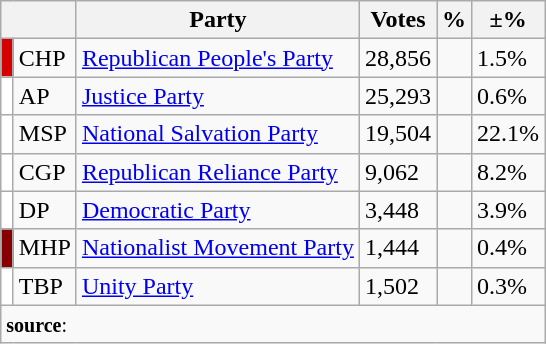<table class="wikitable">
<tr>
<th colspan="2"></th>
<th>Party</th>
<th>Votes</th>
<th>%</th>
<th>±%</th>
</tr>
<tr align="left">
<td bgcolor="#D50000" width="1"></td>
<td>CHP</td>
<td><a href='#'>Republican People's Party</a></td>
<td>28,856</td>
<td></td>
<td> 1.5%</td>
</tr>
<tr align="left">
<td bgcolor="#FFFFFF" width="1"></td>
<td>AP</td>
<td><a href='#'>Justice Party</a></td>
<td>25,293</td>
<td></td>
<td> 0.6%</td>
</tr>
<tr>
<td bgcolor="#FFFFFF" width="1"></td>
<td>MSP</td>
<td><a href='#'>National Salvation Party</a></td>
<td>19,504</td>
<td></td>
<td> 22.1%</td>
</tr>
<tr>
<td bgcolor="#FFFFFF" width="1"></td>
<td>CGP</td>
<td><a href='#'>Republican Reliance Party</a></td>
<td>9,062</td>
<td></td>
<td> 8.2%</td>
</tr>
<tr>
<td bgcolor="#FFFFFF" width="1"></td>
<td>DP</td>
<td><a href='#'>Democratic Party</a></td>
<td>3,448</td>
<td></td>
<td> 3.9%</td>
</tr>
<tr>
<td bgcolor="#870000" width="1"></td>
<td>MHP</td>
<td><a href='#'>Nationalist Movement Party</a></td>
<td>1,444</td>
<td></td>
<td> 0.4%</td>
</tr>
<tr>
<td bgcolor="#FFFFFF" width="1"></td>
<td>TBP</td>
<td><a href='#'>Unity Party</a></td>
<td>1,502</td>
<td></td>
<td> 0.3%</td>
</tr>
<tr>
<td colspan="9" align="left"><small><strong>source</strong>: </small></td>
</tr>
</table>
